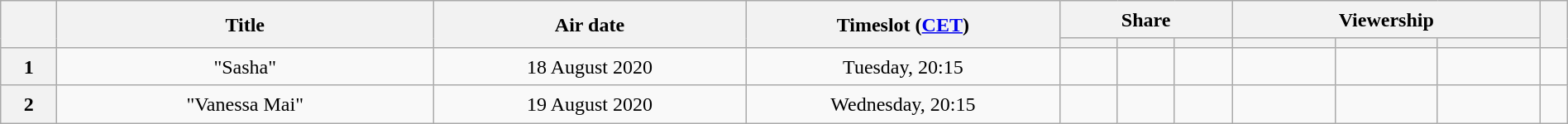<table class="sortable wikitable plainrowheaders mw-collapsible" style=" text-align:center; line-height:23px; width:100%;">
<tr>
<th rowspan=2 class="unsortable"></th>
<th rowspan=2 width=24% class="unsortable">Title</th>
<th rowspan=2 width=20% class="unsortable">Air date</th>
<th rowspan=2 width=20% class="unsortable">Timeslot (<a href='#'>CET</a>)</th>
<th colspan=3>Share</th>
<th colspan=3>Viewership</th>
<th rowspan=2 class="unsortable"></th>
</tr>
<tr>
<th></th>
<th></th>
<th></th>
<th></th>
<th></th>
<th></th>
</tr>
<tr>
<th>1</th>
<td>"Sasha"</td>
<td>18 August 2020</td>
<td>Tuesday, 20:15</td>
<td></td>
<td></td>
<td></td>
<td></td>
<td></td>
<td></td>
<td></td>
</tr>
<tr>
<th>2</th>
<td>"Vanessa Mai"</td>
<td>19 August 2020</td>
<td>Wednesday, 20:15</td>
<td></td>
<td></td>
<td></td>
<td></td>
<td></td>
<td></td>
<td></td>
</tr>
</table>
